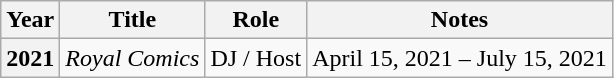<table class="wikitable plainrowheaders">
<tr>
<th scope="col">Year</th>
<th scope="col">Title</th>
<th scope="col">Role</th>
<th scope="col" class="unsortable">Notes</th>
</tr>
<tr>
<th scope="row">2021</th>
<td><em>Royal Comics</em></td>
<td>DJ / Host</td>
<td>April 15, 2021 – July 15, 2021</td>
</tr>
</table>
